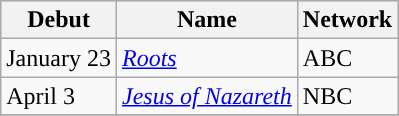<table class="wikitable">
<tr bgcolor="#CCCCCC">
<th>Debut</th>
<th>Name</th>
<th>Network</th>
</tr>
<tr>
<td>January 23</td>
<td><em><a href='#'>Roots</a></em></td>
<td>ABC</td>
</tr>
<tr>
<td>April 3</td>
<td><em><a href='#'>Jesus of Nazareth</a></em></td>
<td>NBC</td>
</tr>
<tr>
</tr>
</table>
